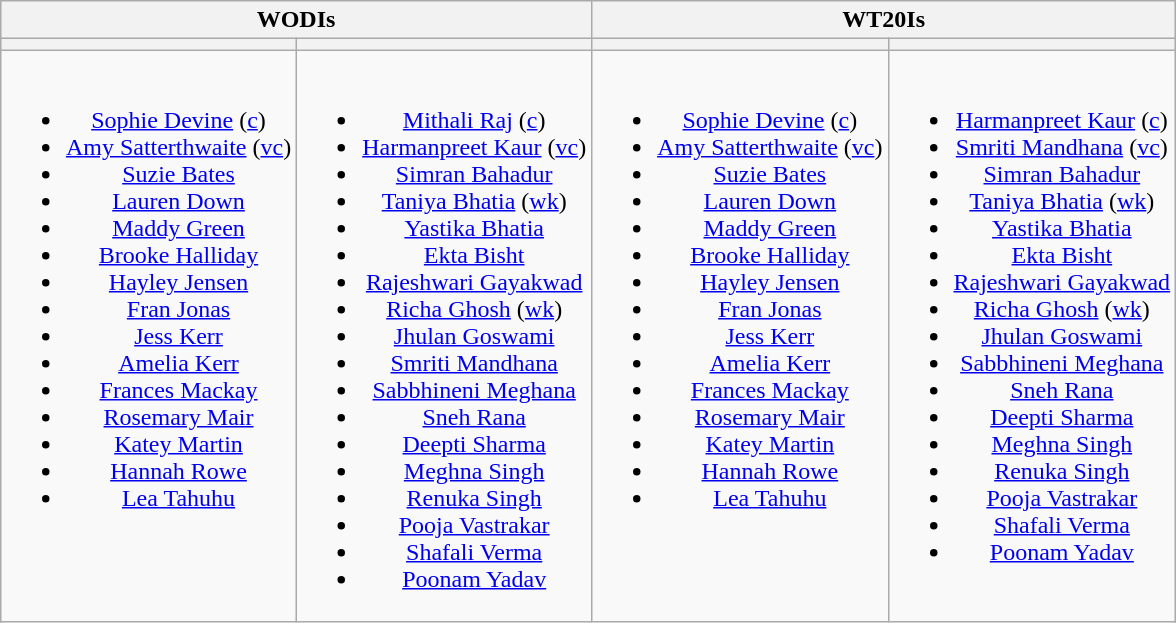<table class="wikitable" style="text-align:center; margin:auto">
<tr>
<th colspan=2>WODIs</th>
<th colspan=2>WT20Is</th>
</tr>
<tr>
<th></th>
<th></th>
<th></th>
<th></th>
</tr>
<tr style="vertical-align:top">
<td><br><ul><li><a href='#'>Sophie Devine</a> (<a href='#'>c</a>)</li><li><a href='#'>Amy Satterthwaite</a> (<a href='#'>vc</a>)</li><li><a href='#'>Suzie Bates</a></li><li><a href='#'>Lauren Down</a></li><li><a href='#'>Maddy Green</a></li><li><a href='#'>Brooke Halliday</a></li><li><a href='#'>Hayley Jensen</a></li><li><a href='#'>Fran Jonas</a></li><li><a href='#'>Jess Kerr</a></li><li><a href='#'>Amelia Kerr</a></li><li><a href='#'>Frances Mackay</a></li><li><a href='#'>Rosemary Mair</a></li><li><a href='#'>Katey Martin</a></li><li><a href='#'>Hannah Rowe</a></li><li><a href='#'>Lea Tahuhu</a></li></ul></td>
<td><br><ul><li><a href='#'>Mithali Raj</a> (<a href='#'>c</a>)</li><li><a href='#'>Harmanpreet Kaur</a> (<a href='#'>vc</a>)</li><li><a href='#'>Simran Bahadur</a></li><li><a href='#'>Taniya Bhatia</a> (<a href='#'>wk</a>)</li><li><a href='#'>Yastika Bhatia</a></li><li><a href='#'>Ekta Bisht</a></li><li><a href='#'>Rajeshwari Gayakwad</a></li><li><a href='#'>Richa Ghosh</a> (<a href='#'>wk</a>)</li><li><a href='#'>Jhulan Goswami</a></li><li><a href='#'>Smriti Mandhana</a></li><li><a href='#'>Sabbhineni Meghana</a></li><li><a href='#'>Sneh Rana</a></li><li><a href='#'>Deepti Sharma</a></li><li><a href='#'>Meghna Singh</a></li><li><a href='#'>Renuka Singh</a></li><li><a href='#'>Pooja Vastrakar</a></li><li><a href='#'>Shafali Verma</a></li><li><a href='#'>Poonam Yadav</a></li></ul></td>
<td><br><ul><li><a href='#'>Sophie Devine</a> (<a href='#'>c</a>)</li><li><a href='#'>Amy Satterthwaite</a> (<a href='#'>vc</a>)</li><li><a href='#'>Suzie Bates</a></li><li><a href='#'>Lauren Down</a></li><li><a href='#'>Maddy Green</a></li><li><a href='#'>Brooke Halliday</a></li><li><a href='#'>Hayley Jensen</a></li><li><a href='#'>Fran Jonas</a></li><li><a href='#'>Jess Kerr</a></li><li><a href='#'>Amelia Kerr</a></li><li><a href='#'>Frances Mackay</a></li><li><a href='#'>Rosemary Mair</a></li><li><a href='#'>Katey Martin</a></li><li><a href='#'>Hannah Rowe</a></li><li><a href='#'>Lea Tahuhu</a></li></ul></td>
<td><br><ul><li><a href='#'>Harmanpreet Kaur</a> (<a href='#'>c</a>)</li><li><a href='#'>Smriti Mandhana</a> (<a href='#'>vc</a>)</li><li><a href='#'>Simran Bahadur</a></li><li><a href='#'>Taniya Bhatia</a> (<a href='#'>wk</a>)</li><li><a href='#'>Yastika Bhatia</a></li><li><a href='#'>Ekta Bisht</a></li><li><a href='#'>Rajeshwari Gayakwad</a></li><li><a href='#'>Richa Ghosh</a> (<a href='#'>wk</a>)</li><li><a href='#'>Jhulan Goswami</a></li><li><a href='#'>Sabbhineni Meghana</a></li><li><a href='#'>Sneh Rana</a></li><li><a href='#'>Deepti Sharma</a></li><li><a href='#'>Meghna Singh</a></li><li><a href='#'>Renuka Singh</a></li><li><a href='#'>Pooja Vastrakar</a></li><li><a href='#'>Shafali Verma</a></li><li><a href='#'>Poonam Yadav</a></li></ul></td>
</tr>
</table>
